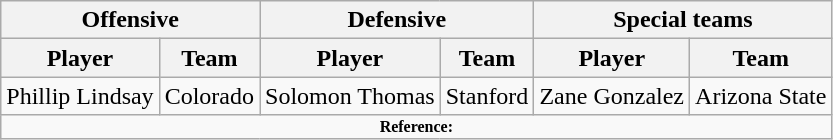<table class="wikitable">
<tr>
<th colspan="2">Offensive</th>
<th colspan="2">Defensive</th>
<th colspan="2">Special teams</th>
</tr>
<tr>
<th>Player</th>
<th>Team</th>
<th>Player</th>
<th>Team</th>
<th>Player</th>
<th>Team</th>
</tr>
<tr>
<td>Phillip Lindsay</td>
<td>Colorado</td>
<td>Solomon Thomas</td>
<td>Stanford</td>
<td>Zane Gonzalez</td>
<td>Arizona State</td>
</tr>
<tr>
<td colspan="12"  style="font-size:8pt; text-align:center;"><strong>Reference:</strong></td>
</tr>
</table>
